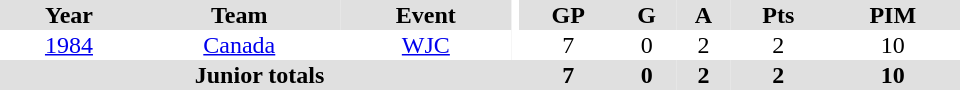<table border="0" cellpadding="1" cellspacing="0" ID="Table3" style="text-align:center; width:40em">
<tr bgcolor="#e0e0e0">
<th>Year</th>
<th>Team</th>
<th>Event</th>
<th rowspan="102" bgcolor="#ffffff"></th>
<th>GP</th>
<th>G</th>
<th>A</th>
<th>Pts</th>
<th>PIM</th>
</tr>
<tr>
<td><a href='#'>1984</a></td>
<td><a href='#'>Canada</a></td>
<td><a href='#'>WJC</a></td>
<td>7</td>
<td>0</td>
<td>2</td>
<td>2</td>
<td>10</td>
</tr>
<tr bgcolor="#e0e0e0">
<th colspan="4">Junior totals</th>
<th>7</th>
<th>0</th>
<th>2</th>
<th>2</th>
<th>10</th>
</tr>
</table>
